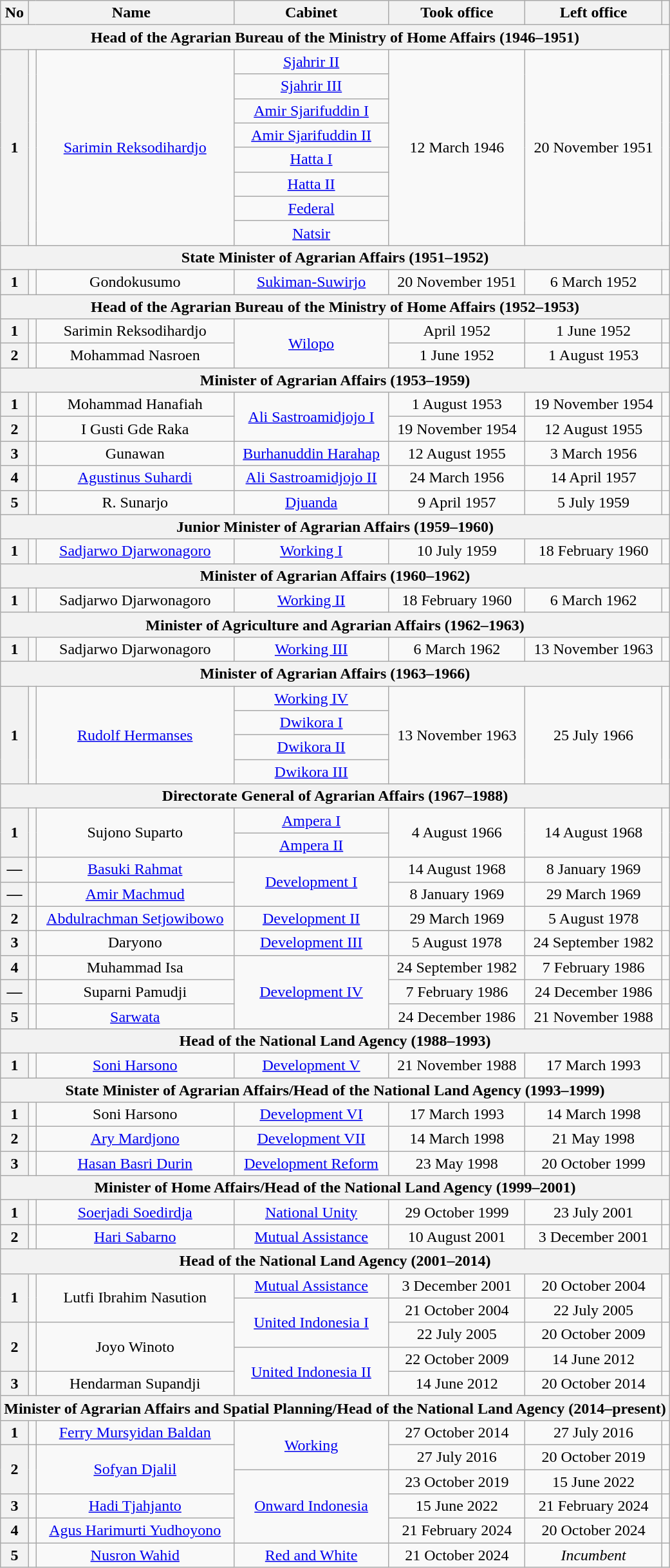<table class="wikitable" style="text-align:center">
<tr>
<th>No</th>
<th colspan="2">Name</th>
<th>Cabinet</th>
<th>Took office</th>
<th>Left office</th>
<th></th>
</tr>
<tr>
<th colspan="7">Head of the Agrarian Bureau of the Ministry of Home Affairs (1946–1951)</th>
</tr>
<tr>
<th rowspan="8">1</th>
<td rowspan="8"></td>
<td rowspan="8"><a href='#'>Sarimin Reksodihardjo</a></td>
<td><a href='#'>Sjahrir II</a></td>
<td rowspan="8">12 March 1946</td>
<td rowspan="8">20 November 1951</td>
<td rowspan="8"></td>
</tr>
<tr>
<td><a href='#'>Sjahrir III</a></td>
</tr>
<tr>
<td><a href='#'>Amir Sjarifuddin I</a></td>
</tr>
<tr>
<td><a href='#'>Amir Sjarifuddin II</a></td>
</tr>
<tr>
<td><a href='#'>Hatta I</a></td>
</tr>
<tr>
<td><a href='#'>Hatta II</a></td>
</tr>
<tr>
<td><a href='#'>Federal</a></td>
</tr>
<tr>
<td><a href='#'>Natsir</a></td>
</tr>
<tr>
<th colspan="7">State Minister of Agrarian Affairs (1951–1952)</th>
</tr>
<tr>
<th>1</th>
<td></td>
<td>Gondokusumo</td>
<td><a href='#'>Sukiman-Suwirjo</a></td>
<td>20 November 1951</td>
<td>6 March 1952</td>
<td></td>
</tr>
<tr>
<th colspan="7">Head of the Agrarian Bureau of the Ministry of Home Affairs (1952–1953)</th>
</tr>
<tr>
<th>1</th>
<td></td>
<td>Sarimin Reksodihardjo</td>
<td rowspan="2"><a href='#'>Wilopo</a></td>
<td>April 1952</td>
<td>1 June 1952</td>
<td></td>
</tr>
<tr>
<th>2</th>
<td></td>
<td>Mohammad Nasroen</td>
<td>1 June 1952</td>
<td>1 August 1953</td>
<td></td>
</tr>
<tr>
<th colspan="7">Minister of Agrarian Affairs (1953–1959)</th>
</tr>
<tr>
<th align="center">1</th>
<td></td>
<td>Mohammad Hanafiah</td>
<td rowspan="2"><a href='#'>Ali Sastroamidjojo I</a></td>
<td>1 August 1953</td>
<td>19 November 1954</td>
<td></td>
</tr>
<tr>
<th align="center">2</th>
<td></td>
<td>I Gusti Gde Raka</td>
<td>19 November 1954</td>
<td>12 August 1955</td>
<td></td>
</tr>
<tr>
<th align="center">3</th>
<td></td>
<td>Gunawan</td>
<td><a href='#'>Burhanuddin Harahap</a></td>
<td>12 August 1955</td>
<td>3 March 1956</td>
<td></td>
</tr>
<tr>
<th align="center">4</th>
<td></td>
<td><a href='#'>Agustinus Suhardi</a></td>
<td><a href='#'>Ali Sastroamidjojo II</a></td>
<td>24 March 1956</td>
<td>14 April 1957</td>
<td></td>
</tr>
<tr>
<th align="center">5</th>
<td></td>
<td>R. Sunarjo</td>
<td><a href='#'>Djuanda</a></td>
<td>9 April 1957</td>
<td>5 July 1959</td>
<td></td>
</tr>
<tr>
<th colspan="7">Junior Minister of Agrarian Affairs (1959–1960)</th>
</tr>
<tr>
<th align="center">1</th>
<td></td>
<td><a href='#'>Sadjarwo Djarwonagoro</a></td>
<td><a href='#'>Working I</a></td>
<td>10 July 1959</td>
<td>18 February 1960</td>
<td></td>
</tr>
<tr>
<th colspan="7">Minister of Agrarian Affairs (1960–1962)</th>
</tr>
<tr>
<th>1</th>
<td></td>
<td>Sadjarwo Djarwonagoro</td>
<td><a href='#'>Working II</a></td>
<td>18 February 1960</td>
<td>6 March 1962</td>
<td></td>
</tr>
<tr>
<th colspan="7">Minister of Agriculture and Agrarian Affairs (1962–1963)</th>
</tr>
<tr>
<th>1</th>
<td></td>
<td>Sadjarwo Djarwonagoro</td>
<td><a href='#'>Working III</a></td>
<td>6 March 1962</td>
<td>13 November 1963</td>
<td></td>
</tr>
<tr>
<th colspan="7">Minister of Agrarian Affairs (1963–1966)</th>
</tr>
<tr>
<th rowspan="4">1</th>
<td rowspan="4"></td>
<td rowspan="4"><a href='#'>Rudolf Hermanses</a></td>
<td><a href='#'>Working IV</a></td>
<td rowspan="4">13 November 1963</td>
<td rowspan="4">25 July 1966</td>
<td rowspan="4"></td>
</tr>
<tr>
<td><a href='#'>Dwikora I</a></td>
</tr>
<tr>
<td><a href='#'>Dwikora II</a></td>
</tr>
<tr>
<td><a href='#'>Dwikora III</a></td>
</tr>
<tr>
<th colspan="7">Directorate General of Agrarian Affairs (1967–1988)</th>
</tr>
<tr>
<th rowspan="3">1</th>
<td rowspan="3"></td>
<td rowspan="3">Sujono Suparto</td>
<td><a href='#'>Ampera I</a></td>
<td rowspan="3">4 August 1966</td>
<td rowspan="3">14 August 1968</td>
<td rowspan="3"></td>
</tr>
<tr>
<td><a href='#'>Ampera II</a></td>
</tr>
<tr>
<td rowspan="3"><a href='#'>Development I</a></td>
</tr>
<tr>
<th>—</th>
<td></td>
<td><a href='#'>Basuki Rahmat</a></td>
<td>14 August 1968</td>
<td>8 January 1969</td>
<td rowspan="2"></td>
</tr>
<tr>
<th>—</th>
<td></td>
<td><a href='#'>Amir Machmud</a></td>
<td>8 January 1969</td>
<td>29 March 1969</td>
</tr>
<tr>
<th rowspan="2">2</th>
<td rowspan="2"></td>
<td rowspan="2"><a href='#'>Abdulrachman Setjowibowo</a></td>
<td><a href='#'>Development II</a></td>
<td rowspan="2">29 March 1969</td>
<td rowspan="2">5 August 1978</td>
<td rowspan="2"></td>
</tr>
<tr>
<td rowspan="2"><a href='#'>Development III</a></td>
</tr>
<tr>
<th>3</th>
<td></td>
<td>Daryono</td>
<td>5 August 1978</td>
<td>24 September 1982</td>
<td></td>
</tr>
<tr>
<th>4</th>
<td></td>
<td>Muhammad Isa</td>
<td rowspan="3"><a href='#'>Development IV</a></td>
<td>24 September 1982</td>
<td>7 February 1986</td>
<td></td>
</tr>
<tr>
<th>—</th>
<td></td>
<td>Suparni Pamudji</td>
<td>7 February 1986</td>
<td>24 December 1986</td>
<td></td>
</tr>
<tr>
<th>5</th>
<td></td>
<td><a href='#'>Sarwata</a></td>
<td>24 December 1986</td>
<td>21 November 1988</td>
</tr>
<tr>
<th colspan="7">Head of the National Land Agency (1988–1993)</th>
</tr>
<tr>
<th>1</th>
<td></td>
<td><a href='#'>Soni Harsono</a></td>
<td><a href='#'>Development V</a></td>
<td>21 November 1988</td>
<td>17 March 1993</td>
<td></td>
</tr>
<tr>
<th colspan="7">State Minister of Agrarian Affairs/Head of the National Land Agency (1993–1999)</th>
</tr>
<tr>
<th>1</th>
<td></td>
<td>Soni Harsono</td>
<td><a href='#'>Development VI</a></td>
<td>17 March 1993</td>
<td>14 March 1998</td>
<td></td>
</tr>
<tr>
<th>2</th>
<td></td>
<td><a href='#'>Ary Mardjono</a></td>
<td><a href='#'>Development VII</a></td>
<td>14 March 1998</td>
<td>21 May 1998</td>
<td></td>
</tr>
<tr>
<th>3</th>
<td></td>
<td><a href='#'>Hasan Basri Durin</a></td>
<td><a href='#'>Development Reform</a></td>
<td>23 May 1998</td>
<td>20 October 1999</td>
<td></td>
</tr>
<tr>
<th colspan="7">Minister of Home Affairs/Head of the National Land Agency (1999–2001)</th>
</tr>
<tr>
<th>1</th>
<td></td>
<td><a href='#'>Soerjadi Soedirdja</a></td>
<td><a href='#'>National Unity</a></td>
<td>29 October 1999</td>
<td>23 July 2001</td>
<td></td>
</tr>
<tr>
<th>2</th>
<td></td>
<td><a href='#'>Hari Sabarno</a></td>
<td><a href='#'>Mutual Assistance</a></td>
<td>10 August 2001</td>
<td>3 December 2001</td>
<td></td>
</tr>
<tr>
<th colspan="7">Head of the National Land Agency (2001–2014)</th>
</tr>
<tr>
<th rowspan="2">1</th>
<td rowspan="2"></td>
<td rowspan="2">Lutfi Ibrahim Nasution</td>
<td><a href='#'>Mutual Assistance</a></td>
<td>3 December 2001</td>
<td>20 October 2004</td>
<td rowspan="2"></td>
</tr>
<tr>
<td rowspan="2"><a href='#'>United Indonesia I</a></td>
<td>21 October 2004</td>
<td>22 July 2005</td>
</tr>
<tr>
<th rowspan="2">2</th>
<td rowspan="2"></td>
<td rowspan="2">Joyo Winoto</td>
<td>22 July 2005</td>
<td>20 October 2009</td>
<td rowspan="2"></td>
</tr>
<tr>
<td rowspan="2"><a href='#'>United Indonesia II</a></td>
<td>22 October 2009</td>
<td>14 June 2012</td>
</tr>
<tr>
<th>3</th>
<td></td>
<td>Hendarman Supandji</td>
<td>14 June 2012</td>
<td>20 October 2014</td>
<td></td>
</tr>
<tr>
<th colspan="7">Minister of Agrarian Affairs and Spatial Planning/Head of the National Land Agency (2014–present)</th>
</tr>
<tr>
<th>1</th>
<td></td>
<td><a href='#'>Ferry Mursyidan Baldan</a></td>
<td rowspan="2"><a href='#'>Working</a></td>
<td>27 October 2014</td>
<td>27 July 2016</td>
<td></td>
</tr>
<tr>
<th rowspan="2">2</th>
<td rowspan="2"></td>
<td rowspan="2"><a href='#'>Sofyan Djalil</a></td>
<td>27 July 2016</td>
<td>20 October 2019</td>
<td></td>
</tr>
<tr>
<td rowspan="3"><a href='#'>Onward Indonesia</a></td>
<td>23 October 2019</td>
<td>15 June 2022</td>
<td></td>
</tr>
<tr>
<th>3</th>
<td></td>
<td><a href='#'>Hadi Tjahjanto</a></td>
<td>15 June 2022</td>
<td>21 February 2024</td>
<td></td>
</tr>
<tr>
<th>4</th>
<td></td>
<td><a href='#'>Agus Harimurti Yudhoyono</a></td>
<td>21 February 2024</td>
<td>20 October 2024</td>
<td></td>
</tr>
<tr>
<th>5</th>
<td></td>
<td><a href='#'>Nusron Wahid</a></td>
<td><a href='#'>Red and White</a></td>
<td>21 October 2024</td>
<td><em>Incumbent</em></td>
<td></td>
</tr>
</table>
